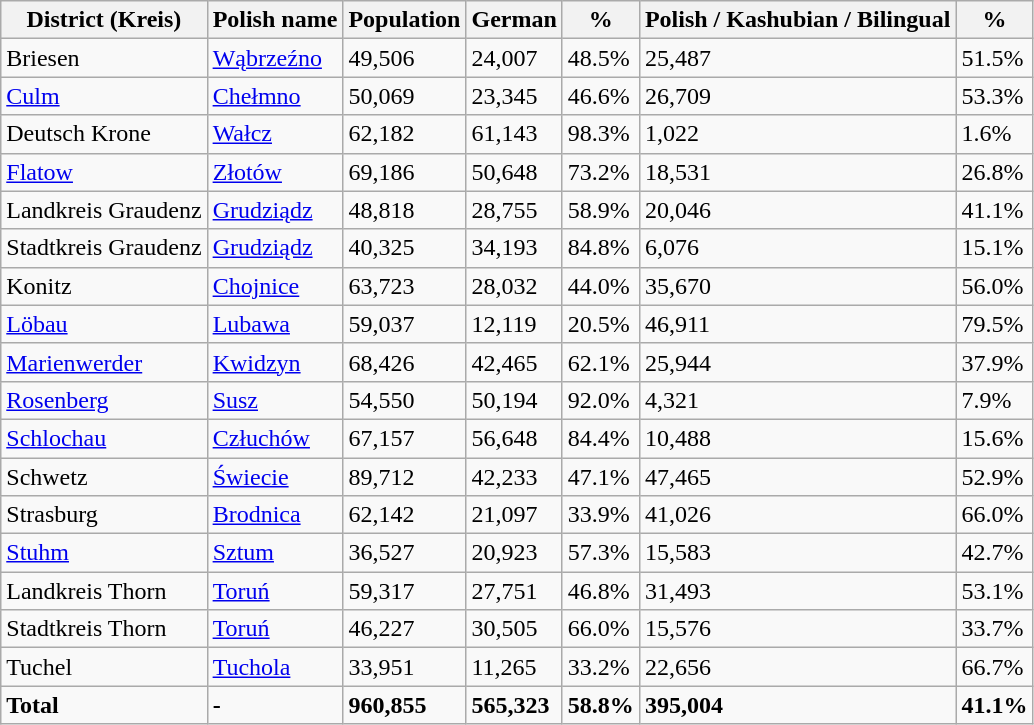<table class="wikitable sortable">
<tr>
<th>District (Kreis)</th>
<th>Polish name</th>
<th>Population</th>
<th>German</th>
<th>%</th>
<th>Polish / Kashubian / Bilingual</th>
<th>%</th>
</tr>
<tr>
<td>Briesen</td>
<td><a href='#'>Wąbrzeźno</a></td>
<td>49,506</td>
<td>24,007</td>
<td>48.5%</td>
<td>25,487</td>
<td>51.5%</td>
</tr>
<tr>
<td><a href='#'>Culm</a></td>
<td><a href='#'>Chełmno</a></td>
<td>50,069</td>
<td>23,345</td>
<td>46.6%</td>
<td>26,709</td>
<td>53.3%</td>
</tr>
<tr>
<td>Deutsch Krone</td>
<td><a href='#'>Wałcz</a></td>
<td>62,182</td>
<td>61,143</td>
<td>98.3%</td>
<td>1,022</td>
<td>1.6%</td>
</tr>
<tr>
<td><a href='#'>Flatow</a></td>
<td><a href='#'>Złotów</a></td>
<td>69,186</td>
<td>50,648</td>
<td>73.2%</td>
<td>18,531</td>
<td>26.8%</td>
</tr>
<tr>
<td>Landkreis Graudenz</td>
<td><a href='#'>Grudziądz</a></td>
<td>48,818</td>
<td>28,755</td>
<td>58.9%</td>
<td>20,046</td>
<td>41.1%</td>
</tr>
<tr>
<td>Stadtkreis Graudenz</td>
<td><a href='#'>Grudziądz</a></td>
<td>40,325</td>
<td>34,193</td>
<td>84.8%</td>
<td>6,076</td>
<td>15.1%</td>
</tr>
<tr>
<td>Konitz</td>
<td><a href='#'>Chojnice</a></td>
<td>63,723</td>
<td>28,032</td>
<td>44.0%</td>
<td>35,670</td>
<td>56.0%</td>
</tr>
<tr>
<td><a href='#'>Löbau</a></td>
<td><a href='#'>Lubawa</a></td>
<td>59,037</td>
<td>12,119</td>
<td>20.5%</td>
<td>46,911</td>
<td>79.5%</td>
</tr>
<tr>
<td><a href='#'>Marienwerder</a></td>
<td><a href='#'>Kwidzyn</a></td>
<td>68,426</td>
<td>42,465</td>
<td>62.1%</td>
<td>25,944</td>
<td>37.9%</td>
</tr>
<tr>
<td><a href='#'>Rosenberg</a></td>
<td><a href='#'>Susz</a></td>
<td>54,550</td>
<td>50,194</td>
<td>92.0%</td>
<td>4,321</td>
<td>7.9%</td>
</tr>
<tr>
<td><a href='#'>Schlochau</a></td>
<td><a href='#'>Człuchów</a></td>
<td>67,157</td>
<td>56,648</td>
<td>84.4%</td>
<td>10,488</td>
<td>15.6%</td>
</tr>
<tr>
<td>Schwetz</td>
<td><a href='#'>Świecie</a></td>
<td>89,712</td>
<td>42,233</td>
<td>47.1%</td>
<td>47,465</td>
<td>52.9%</td>
</tr>
<tr>
<td>Strasburg</td>
<td><a href='#'>Brodnica</a></td>
<td>62,142</td>
<td>21,097</td>
<td>33.9%</td>
<td>41,026</td>
<td>66.0%</td>
</tr>
<tr>
<td><a href='#'>Stuhm</a></td>
<td><a href='#'>Sztum</a></td>
<td>36,527</td>
<td>20,923</td>
<td>57.3%</td>
<td>15,583</td>
<td>42.7%</td>
</tr>
<tr>
<td>Landkreis Thorn</td>
<td><a href='#'>Toruń</a></td>
<td>59,317</td>
<td>27,751</td>
<td>46.8%</td>
<td>31,493</td>
<td>53.1%</td>
</tr>
<tr>
<td>Stadtkreis Thorn</td>
<td><a href='#'>Toruń</a></td>
<td>46,227</td>
<td>30,505</td>
<td>66.0%</td>
<td>15,576</td>
<td>33.7%</td>
</tr>
<tr>
<td>Tuchel</td>
<td><a href='#'>Tuchola</a></td>
<td>33,951</td>
<td>11,265</td>
<td>33.2%</td>
<td>22,656</td>
<td>66.7%</td>
</tr>
<tr>
<td><strong>Total</strong></td>
<td><strong>-</strong></td>
<td><strong>960,855</strong></td>
<td><strong>565,323</strong></td>
<td><strong>58.8%</strong></td>
<td><strong>395,004</strong></td>
<td><strong>41.1%</strong></td>
</tr>
</table>
